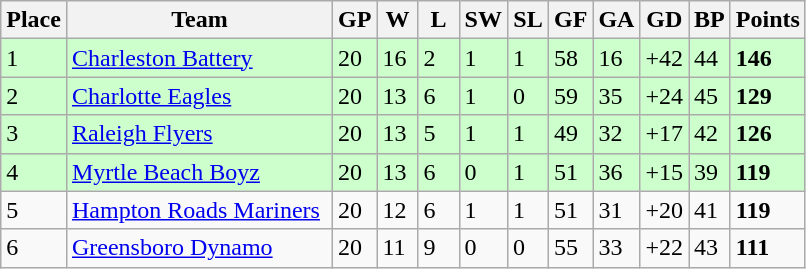<table class="wikitable">
<tr>
<th>Place</th>
<th style="width:170px;">Team</th>
<th width="20">GP</th>
<th width="20">W</th>
<th width="20">L</th>
<th width="20">SW</th>
<th width="20">SL</th>
<th width="20">GF</th>
<th width="20">GA</th>
<th width="25">GD</th>
<th width="20">BP</th>
<th>Points</th>
</tr>
<tr style="background:#cfc;">
<td>1</td>
<td><a href='#'>Charleston Battery</a></td>
<td>20</td>
<td>16</td>
<td>2</td>
<td>1</td>
<td>1</td>
<td>58</td>
<td>16</td>
<td>+42</td>
<td>44</td>
<td><strong>146</strong></td>
</tr>
<tr style="background:#cfc;">
<td>2</td>
<td><a href='#'>Charlotte Eagles</a></td>
<td>20</td>
<td>13</td>
<td>6</td>
<td>1</td>
<td>0</td>
<td>59</td>
<td>35</td>
<td>+24</td>
<td>45</td>
<td><strong>129</strong></td>
</tr>
<tr style="background:#cfc;">
<td>3</td>
<td><a href='#'>Raleigh Flyers</a></td>
<td>20</td>
<td>13</td>
<td>5</td>
<td>1</td>
<td>1</td>
<td>49</td>
<td>32</td>
<td>+17</td>
<td>42</td>
<td><strong>126</strong></td>
</tr>
<tr style="background:#cfc;">
<td>4</td>
<td><a href='#'>Myrtle Beach Boyz</a></td>
<td>20</td>
<td>13</td>
<td>6</td>
<td>0</td>
<td>1</td>
<td>51</td>
<td>36</td>
<td>+15</td>
<td>39</td>
<td><strong>119</strong></td>
</tr>
<tr>
<td>5</td>
<td><a href='#'>Hampton Roads Mariners</a></td>
<td>20</td>
<td>12</td>
<td>6</td>
<td>1</td>
<td>1</td>
<td>51</td>
<td>31</td>
<td>+20</td>
<td>41</td>
<td><strong>119</strong></td>
</tr>
<tr>
<td>6</td>
<td><a href='#'>Greensboro Dynamo</a></td>
<td>20</td>
<td>11</td>
<td>9</td>
<td>0</td>
<td>0</td>
<td>55</td>
<td>33</td>
<td>+22</td>
<td>43</td>
<td><strong>111</strong></td>
</tr>
</table>
